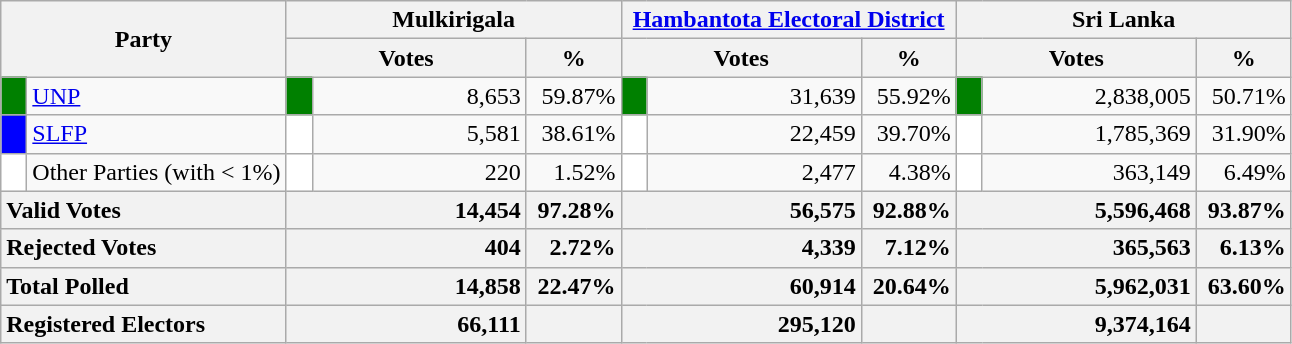<table class="wikitable">
<tr>
<th colspan="2" width="144px"rowspan="2">Party</th>
<th colspan="3" width="216px">Mulkirigala</th>
<th colspan="3" width="216px"><a href='#'>Hambantota Electoral District</a></th>
<th colspan="3" width="216px">Sri Lanka</th>
</tr>
<tr>
<th colspan="2" width="144px">Votes</th>
<th>%</th>
<th colspan="2" width="144px">Votes</th>
<th>%</th>
<th colspan="2" width="144px">Votes</th>
<th>%</th>
</tr>
<tr>
<td style="background-color:green;" width="10px"></td>
<td style="text-align:left;"><a href='#'>UNP</a></td>
<td style="background-color:green;" width="10px"></td>
<td style="text-align:right;">8,653</td>
<td style="text-align:right;">59.87%</td>
<td style="background-color:green;" width="10px"></td>
<td style="text-align:right;">31,639</td>
<td style="text-align:right;">55.92%</td>
<td style="background-color:green;" width="10px"></td>
<td style="text-align:right;">2,838,005</td>
<td style="text-align:right;">50.71%</td>
</tr>
<tr>
<td style="background-color:blue;" width="10px"></td>
<td style="text-align:left;"><a href='#'>SLFP</a></td>
<td style="background-color:white;" width="10px"></td>
<td style="text-align:right;">5,581</td>
<td style="text-align:right;">38.61%</td>
<td style="background-color:white;" width="10px"></td>
<td style="text-align:right;">22,459</td>
<td style="text-align:right;">39.70%</td>
<td style="background-color:white;" width="10px"></td>
<td style="text-align:right;">1,785,369</td>
<td style="text-align:right;">31.90%</td>
</tr>
<tr>
<td style="background-color:white;" width="10px"></td>
<td style="text-align:left;">Other Parties (with < 1%)</td>
<td style="background-color:white;" width="10px"></td>
<td style="text-align:right;">220</td>
<td style="text-align:right;">1.52%</td>
<td style="background-color:white;" width="10px"></td>
<td style="text-align:right;">2,477</td>
<td style="text-align:right;">4.38%</td>
<td style="background-color:white;" width="10px"></td>
<td style="text-align:right;">363,149</td>
<td style="text-align:right;">6.49%</td>
</tr>
<tr>
<th colspan="2" width="144px"style="text-align:left;">Valid Votes</th>
<th style="text-align:right;"colspan="2" width="144px">14,454</th>
<th style="text-align:right;">97.28%</th>
<th style="text-align:right;"colspan="2" width="144px">56,575</th>
<th style="text-align:right;">92.88%</th>
<th style="text-align:right;"colspan="2" width="144px">5,596,468</th>
<th style="text-align:right;">93.87%</th>
</tr>
<tr>
<th colspan="2" width="144px"style="text-align:left;">Rejected Votes</th>
<th style="text-align:right;"colspan="2" width="144px">404</th>
<th style="text-align:right;">2.72%</th>
<th style="text-align:right;"colspan="2" width="144px">4,339</th>
<th style="text-align:right;">7.12%</th>
<th style="text-align:right;"colspan="2" width="144px">365,563</th>
<th style="text-align:right;">6.13%</th>
</tr>
<tr>
<th colspan="2" width="144px"style="text-align:left;">Total Polled</th>
<th style="text-align:right;"colspan="2" width="144px">14,858</th>
<th style="text-align:right;">22.47%</th>
<th style="text-align:right;"colspan="2" width="144px">60,914</th>
<th style="text-align:right;">20.64%</th>
<th style="text-align:right;"colspan="2" width="144px">5,962,031</th>
<th style="text-align:right;">63.60%</th>
</tr>
<tr>
<th colspan="2" width="144px"style="text-align:left;">Registered Electors</th>
<th style="text-align:right;"colspan="2" width="144px">66,111</th>
<th></th>
<th style="text-align:right;"colspan="2" width="144px">295,120</th>
<th></th>
<th style="text-align:right;"colspan="2" width="144px">9,374,164</th>
<th></th>
</tr>
</table>
